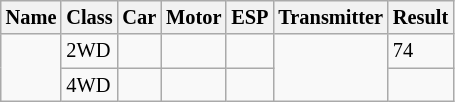<table class="wikitable" style="font-size: 85%;">
<tr>
<th>Name</th>
<th>Class</th>
<th>Car</th>
<th>Motor</th>
<th>ESP</th>
<th>Transmitter</th>
<th>Result</th>
</tr>
<tr>
<td rowspan=2></td>
<td>2WD</td>
<td></td>
<td></td>
<td></td>
<td rowspan=2></td>
<td>74</td>
</tr>
<tr>
<td>4WD</td>
<td></td>
<td></td>
<td></td>
<td></td>
</tr>
</table>
